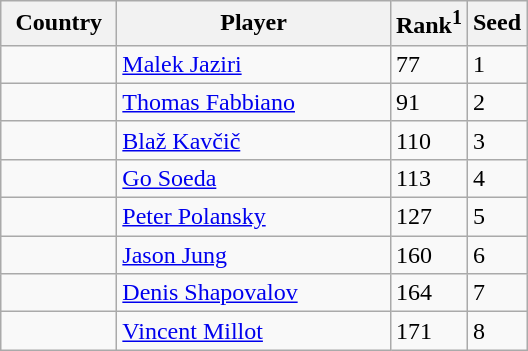<table class="sortable wikitable">
<tr>
<th style="width:70px;">Country</th>
<th style="width:175px;">Player</th>
<th>Rank<sup>1</sup></th>
<th>Seed</th>
</tr>
<tr>
<td></td>
<td><a href='#'>Malek Jaziri</a></td>
<td>77</td>
<td>1</td>
</tr>
<tr>
<td></td>
<td><a href='#'>Thomas Fabbiano</a></td>
<td>91</td>
<td>2</td>
</tr>
<tr>
<td></td>
<td><a href='#'>Blaž Kavčič</a></td>
<td>110</td>
<td>3</td>
</tr>
<tr>
<td></td>
<td><a href='#'>Go Soeda</a></td>
<td>113</td>
<td>4</td>
</tr>
<tr>
<td></td>
<td><a href='#'>Peter Polansky</a></td>
<td>127</td>
<td>5</td>
</tr>
<tr>
<td></td>
<td><a href='#'>Jason Jung</a></td>
<td>160</td>
<td>6</td>
</tr>
<tr>
<td></td>
<td><a href='#'>Denis Shapovalov</a></td>
<td>164</td>
<td>7</td>
</tr>
<tr>
<td></td>
<td><a href='#'>Vincent Millot</a></td>
<td>171</td>
<td>8</td>
</tr>
</table>
